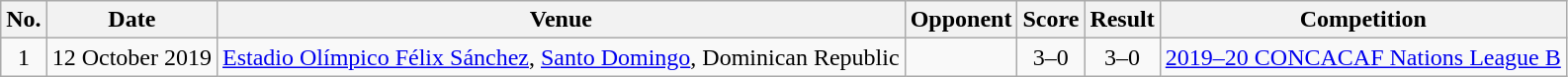<table class="wikitable sortable">
<tr>
<th scope="col">No.</th>
<th scope="col">Date</th>
<th scope="col">Venue</th>
<th scope="col">Opponent</th>
<th scope="col">Score</th>
<th scope="col">Result</th>
<th scope="col">Competition</th>
</tr>
<tr>
<td align="center">1</td>
<td>12 October 2019</td>
<td><a href='#'>Estadio Olímpico Félix Sánchez</a>, <a href='#'>Santo Domingo</a>, Dominican Republic</td>
<td></td>
<td align="center">3–0</td>
<td align="center">3–0</td>
<td><a href='#'>2019–20 CONCACAF Nations League B</a></td>
</tr>
</table>
